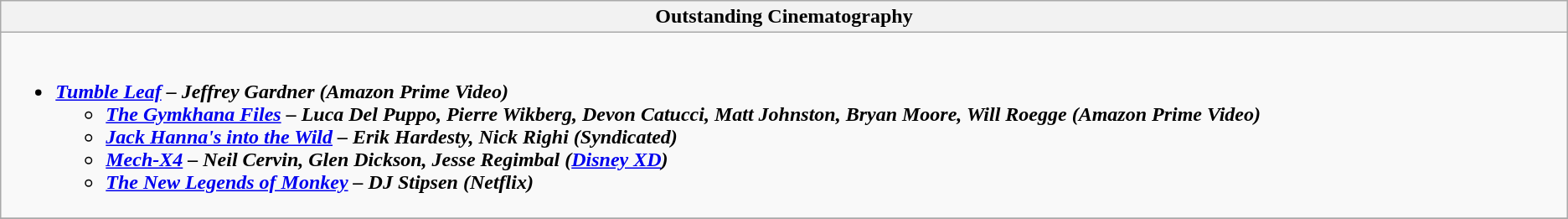<table class=wikitable>
<tr>
<th style="width:50%">Outstanding Cinematography</th>
</tr>
<tr>
<td valign="top"><br><ul><li><strong><em><a href='#'>Tumble Leaf</a><em> – Jeffrey Gardner (Amazon Prime Video)<strong><ul><li></em><a href='#'>The Gymkhana Files</a><em> – Luca Del Puppo, Pierre Wikberg, Devon Catucci, Matt Johnston, Bryan Moore, Will Roegge (Amazon Prime Video)</li><li></em><a href='#'>Jack Hanna's into the Wild</a><em> – Erik Hardesty, Nick Righi (Syndicated)</li><li></em><a href='#'>Mech-X4</a><em> – Neil Cervin, Glen Dickson, Jesse Regimbal (<a href='#'>Disney XD</a>)</li><li></em><a href='#'>The New Legends of Monkey</a><em> – DJ Stipsen (Netflix)</li></ul></li></ul></td>
</tr>
<tr>
</tr>
</table>
